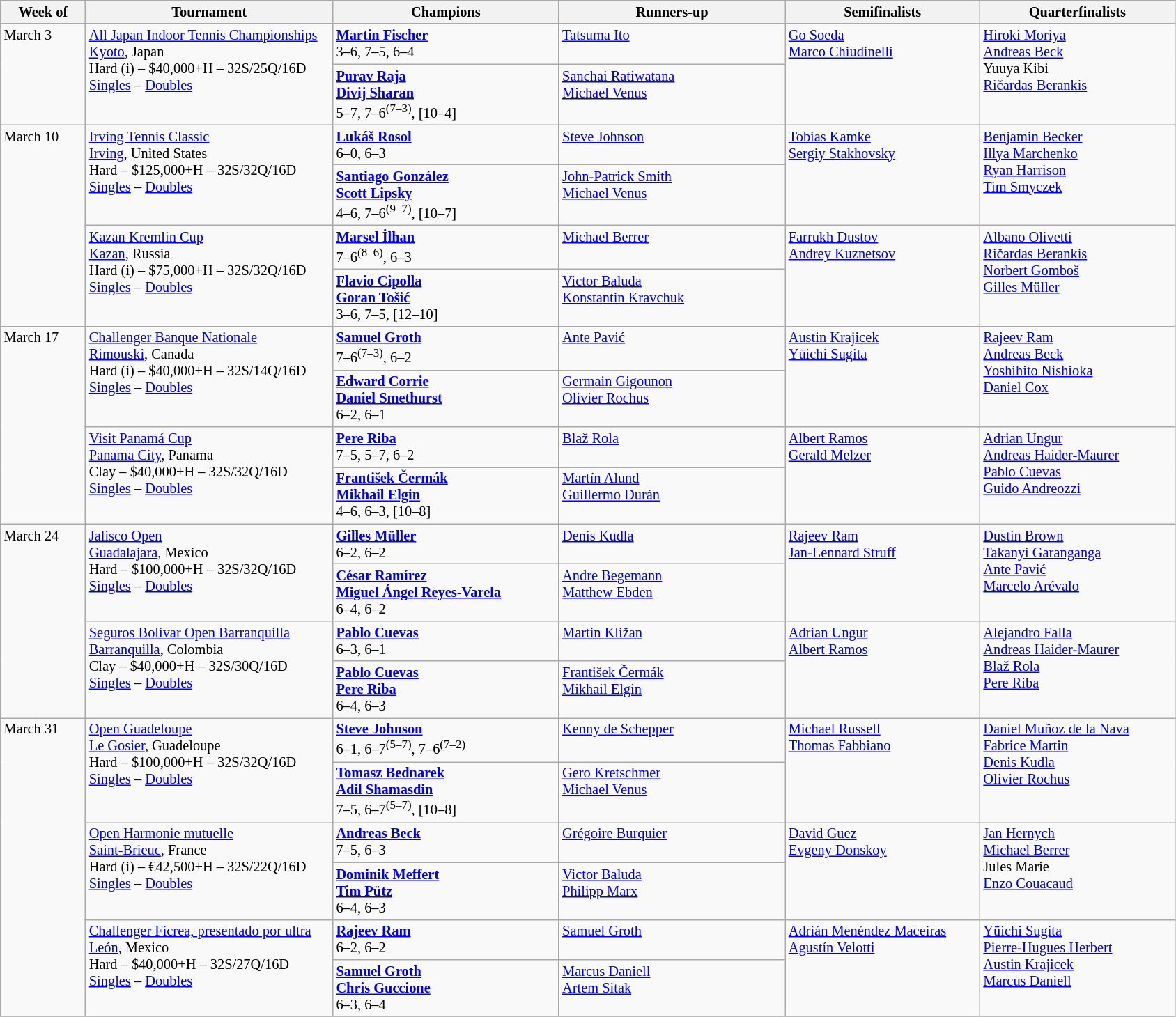<table class="wikitable" style="font-size:85%;">
<tr>
<th width="75">Week of</th>
<th width="230">Tournament</th>
<th width="210">Champions</th>
<th width="210">Runners-up</th>
<th width="180">Semifinalists</th>
<th width="180">Quarterfinalists</th>
</tr>
<tr valign=top>
<td rowspan=2>March 3</td>
<td rowspan=2><a href='#'>All Japan Indoor Tennis Championships</a><br><a href='#'>Kyoto</a>, Japan<br>Hard (i) – $40,000+H – 32S/25Q/16D<br> <a href='#'>Singles</a> – <a href='#'>Doubles</a></td>
<td> <strong><a href='#'>Martin Fischer</a></strong><br>3–6, 7–5, 6–4</td>
<td> <a href='#'>Tatsuma Ito</a></td>
<td rowspan=2> <a href='#'>Go Soeda</a> <br>  <a href='#'>Marco Chiudinelli</a></td>
<td rowspan=2> <a href='#'>Hiroki Moriya</a> <br> <a href='#'>Andreas Beck</a> <br> Yuuya Kibi <br>  <a href='#'>Ričardas Berankis</a></td>
</tr>
<tr valign=top>
<td> <strong><a href='#'>Purav Raja</a></strong><br> <strong><a href='#'>Divij Sharan</a></strong><br>5–7, 7–6<sup>(7–3)</sup>, [10–4]</td>
<td> <a href='#'>Sanchai Ratiwatana</a><br> <a href='#'>Michael Venus</a></td>
</tr>
<tr valign=top>
<td rowspan=4>March 10</td>
<td rowspan=2><a href='#'>Irving Tennis Classic</a><br><a href='#'>Irving</a>, United States<br>Hard – $125,000+H – 32S/32Q/16D<br> <a href='#'>Singles</a> – <a href='#'>Doubles</a></td>
<td> <strong><a href='#'>Lukáš Rosol</a></strong><br>6–0, 6–3</td>
<td> <a href='#'>Steve Johnson</a></td>
<td rowspan=2> <a href='#'>Tobias Kamke</a> <br>  <a href='#'>Sergiy Stakhovsky</a></td>
<td rowspan=2> <a href='#'>Benjamin Becker</a><br> <a href='#'>Illya Marchenko</a><br> <a href='#'>Ryan Harrison</a>  <br>  <a href='#'>Tim Smyczek</a></td>
</tr>
<tr valign=top>
<td> <strong><a href='#'>Santiago González</a></strong><br> <strong><a href='#'>Scott Lipsky</a></strong><br>4–6, 7–6<sup>(9–7)</sup>, [10–7]</td>
<td> <a href='#'>John-Patrick Smith</a><br> <a href='#'>Michael Venus</a></td>
</tr>
<tr valign=top>
<td rowspan=2><a href='#'>Kazan Kremlin Cup</a><br><a href='#'>Kazan</a>, Russia<br>Hard (i) – $75,000+H – 32S/32Q/16D<br> <a href='#'>Singles</a> – <a href='#'>Doubles</a></td>
<td> <strong><a href='#'>Marsel İlhan</a></strong><br>7–6<sup>(8–6)</sup>, 6–3</td>
<td> <a href='#'>Michael Berrer</a></td>
<td rowspan=2> <a href='#'>Farrukh Dustov</a> <br> <a href='#'>Andrey Kuznetsov</a></td>
<td rowspan=2> <a href='#'>Albano Olivetti</a> <br> <a href='#'>Ričardas Berankis</a> <br> <a href='#'>Norbert Gomboš</a> <br>  <a href='#'>Gilles Müller</a></td>
</tr>
<tr valign=top>
<td> <strong><a href='#'>Flavio Cipolla</a></strong><br> <strong><a href='#'>Goran Tošić</a></strong><br>3–6, 7–5, [12–10]</td>
<td> <a href='#'>Victor Baluda</a><br> <a href='#'>Konstantin Kravchuk</a></td>
</tr>
<tr valign=top>
<td rowspan=4>March 17</td>
<td rowspan=2><a href='#'>Challenger Banque Nationale</a><br><a href='#'>Rimouski</a>, Canada<br>Hard (i) – $40,000+H – 32S/14Q/16D<br> <a href='#'>Singles</a> – <a href='#'>Doubles</a></td>
<td> <strong><a href='#'>Samuel Groth</a></strong><br>7–6<sup>(7–3)</sup>, 6–2</td>
<td> <a href='#'>Ante Pavić</a></td>
<td rowspan=2> <a href='#'>Austin Krajicek</a> <br> <a href='#'>Yūichi Sugita</a></td>
<td rowspan=2> <a href='#'>Rajeev Ram</a> <br> <a href='#'>Andreas Beck</a> <br> <a href='#'>Yoshihito Nishioka</a> <br>  <a href='#'>Daniel Cox</a></td>
</tr>
<tr valign=top>
<td> <strong><a href='#'>Edward Corrie</a></strong><br> <strong><a href='#'>Daniel Smethurst</a></strong><br>6–2, 6–1</td>
<td> <a href='#'>Germain Gigounon</a><br> <a href='#'>Olivier Rochus</a></td>
</tr>
<tr valign=top>
<td rowspan=2><a href='#'>Visit Panamá Cup</a><br><a href='#'>Panama City</a>, Panama<br>Clay – $40,000+H – 32S/32Q/16D<br> <a href='#'>Singles</a> – <a href='#'>Doubles</a></td>
<td> <strong><a href='#'>Pere Riba</a></strong><br>7–5, 5–7, 6–2</td>
<td> <a href='#'>Blaž Rola</a></td>
<td rowspan=2> <a href='#'>Albert Ramos</a><br>  <a href='#'>Gerald Melzer</a></td>
<td rowspan=2> <a href='#'>Adrian Ungur</a> <br> <a href='#'>Andreas Haider-Maurer</a> <br> <a href='#'>Pablo Cuevas</a> <br> <a href='#'>Guido Andreozzi</a></td>
</tr>
<tr valign=top>
<td> <strong><a href='#'>František Čermák</a></strong><br> <strong><a href='#'>Mikhail Elgin</a></strong><br>4–6, 6–3, [10–8]</td>
<td> <a href='#'>Martín Alund</a><br> <a href='#'>Guillermo Durán</a></td>
</tr>
<tr valign=top>
<td rowspan=4>March 24</td>
<td rowspan=2><a href='#'>Jalisco Open</a><br><a href='#'>Guadalajara</a>, Mexico<br>Hard – $100,000+H – 32S/32Q/16D<br> <a href='#'>Singles</a> – <a href='#'>Doubles</a></td>
<td> <strong><a href='#'>Gilles Müller</a></strong><br>6–2, 6–2</td>
<td> <a href='#'>Denis Kudla</a></td>
<td rowspan=2> <a href='#'>Rajeev Ram</a> <br>  <a href='#'>Jan-Lennard Struff</a></td>
<td rowspan=2> <a href='#'>Dustin Brown</a> <br> <a href='#'>Takanyi Garanganga</a> <br> <a href='#'>Ante Pavić</a> <br> <a href='#'>Marcelo Arévalo</a></td>
</tr>
<tr valign=top>
<td> <strong><a href='#'>César Ramírez</a></strong><br> <strong><a href='#'>Miguel Ángel Reyes-Varela</a></strong><br>6–4, 6–2</td>
<td> <a href='#'>Andre Begemann</a><br> <a href='#'>Matthew Ebden</a></td>
</tr>
<tr valign=top>
<td rowspan=2><a href='#'>Seguros Bolívar Open Barranquilla</a><br><a href='#'>Barranquilla</a>, Colombia<br>Clay – $40,000+H – 32S/30Q/16D<br> <a href='#'>Singles</a> – <a href='#'>Doubles</a></td>
<td> <strong><a href='#'>Pablo Cuevas</a></strong><br>6–3, 6–1</td>
<td> <a href='#'>Martin Kližan</a></td>
<td rowspan=2> <a href='#'>Adrian Ungur</a> <br> <a href='#'>Albert Ramos</a></td>
<td rowspan=2> <a href='#'>Alejandro Falla</a><br> <a href='#'>Andreas Haider-Maurer</a><br> <a href='#'>Blaž Rola</a> <br>  <a href='#'>Pere Riba</a></td>
</tr>
<tr valign=top>
<td> <strong><a href='#'>Pablo Cuevas</a></strong><br> <strong><a href='#'>Pere Riba</a></strong><br>6–4, 6–3</td>
<td> <a href='#'>František Čermák</a><br> <a href='#'>Mikhail Elgin</a></td>
</tr>
<tr valign=top>
<td rowspan=6>March 31</td>
<td rowspan=2><a href='#'>Open Guadeloupe</a><br><a href='#'>Le Gosier</a>, Guadeloupe<br>Hard – $100,000+H – 32S/32Q/16D<br> <a href='#'>Singles</a> – <a href='#'>Doubles</a></td>
<td> <strong><a href='#'>Steve Johnson</a></strong><br>6–1, 6–7<sup>(5–7)</sup>, 7–6<sup>(7–2)</sup></td>
<td> <a href='#'>Kenny de Schepper</a></td>
<td rowspan=2> <a href='#'>Michael Russell</a><br>  <a href='#'>Thomas Fabbiano</a></td>
<td rowspan=2> <a href='#'>Daniel Muñoz de la Nava</a> <br> <a href='#'>Fabrice Martin</a> <br> <a href='#'>Denis Kudla</a><br>  <a href='#'>Olivier Rochus</a></td>
</tr>
<tr valign=top>
<td> <strong><a href='#'>Tomasz Bednarek</a></strong><br> <strong><a href='#'>Adil Shamasdin</a></strong><br>7–5, 6–7<sup>(5–7)</sup>, [10–8]</td>
<td> <a href='#'>Gero Kretschmer</a><br> <a href='#'>Michael Venus</a></td>
</tr>
<tr valign=top>
<td rowspan=2><a href='#'>Open Harmonie mutuelle</a><br><a href='#'>Saint-Brieuc</a>, France<br>Hard (i) – €42,500+H – 32S/22Q/16D<br> <a href='#'>Singles</a> – <a href='#'>Doubles</a></td>
<td> <strong><a href='#'>Andreas Beck</a></strong><br>7–5, 6–3</td>
<td> <a href='#'>Grégoire Burquier</a></td>
<td rowspan=2> <a href='#'>David Guez</a> <br>  <a href='#'>Evgeny Donskoy</a></td>
<td rowspan=2> <a href='#'>Jan Hernych</a> <br> <a href='#'>Michael Berrer</a> <br> Jules Marie <br>  <a href='#'>Enzo Couacaud</a></td>
</tr>
<tr valign=top>
<td> <strong><a href='#'>Dominik Meffert</a></strong><br> <strong><a href='#'>Tim Pütz</a></strong><br>6–4, 6–3</td>
<td> <a href='#'>Victor Baluda</a><br> <a href='#'>Philipp Marx</a></td>
</tr>
<tr valign=top>
<td rowspan=2><a href='#'>Challenger Ficrea, presentado por ultra</a><br><a href='#'>León</a>, Mexico<br>Hard – $40,000+H – 32S/27Q/16D<br> <a href='#'>Singles</a> – <a href='#'>Doubles</a></td>
<td> <strong><a href='#'>Rajeev Ram</a></strong><br>6–2, 6–2</td>
<td> <a href='#'>Samuel Groth</a></td>
<td rowspan=2> <a href='#'>Adrián Menéndez Maceiras</a><br> <a href='#'>Agustín Velotti</a></td>
<td rowspan=2> <a href='#'>Yūichi Sugita</a> <br> <a href='#'>Pierre-Hugues Herbert</a><br> <a href='#'>Austin Krajicek</a> <br> <a href='#'>Marcus Daniell</a></td>
</tr>
<tr valign=top>
<td> <strong><a href='#'>Samuel Groth</a></strong><br> <strong><a href='#'>Chris Guccione</a></strong><br>6–3, 6–4</td>
<td> <a href='#'>Marcus Daniell</a><br> <a href='#'>Artem Sitak</a></td>
</tr>
<tr valign=top>
</tr>
</table>
